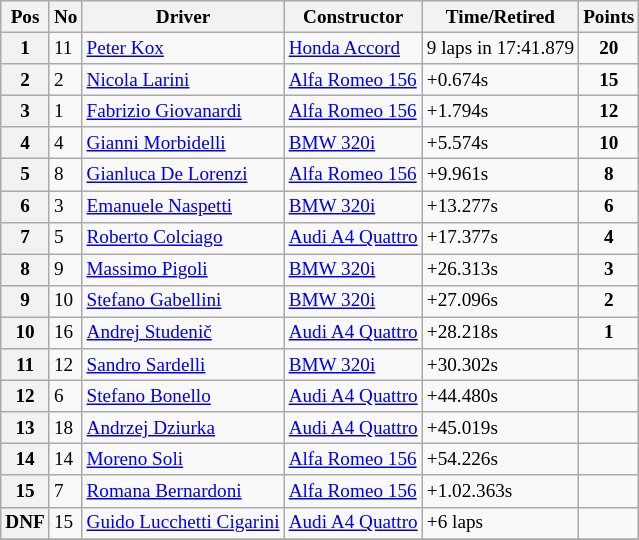<table class="wikitable" style="font-size: 80%;">
<tr>
<th>Pos</th>
<th>No</th>
<th>Driver</th>
<th>Constructor</th>
<th>Time/Retired</th>
<th>Points</th>
</tr>
<tr>
<th>1</th>
<td>11</td>
<td> <a href='#'>Peter Kox</a></td>
<td><a href='#'>Honda Accord</a></td>
<td>9 laps in 17:41.879</td>
<td style="text-align:center"><strong>20</strong></td>
</tr>
<tr>
<th>2</th>
<td>2</td>
<td> <a href='#'>Nicola Larini</a></td>
<td><a href='#'>Alfa Romeo 156</a></td>
<td>+0.674s</td>
<td style="text-align:center"><strong>15</strong></td>
</tr>
<tr>
<th>3</th>
<td>1</td>
<td> <a href='#'>Fabrizio Giovanardi</a></td>
<td><a href='#'>Alfa Romeo 156</a></td>
<td>+1.794s</td>
<td style="text-align:center"><strong>12</strong></td>
</tr>
<tr>
<th>4</th>
<td>4</td>
<td> <a href='#'>Gianni Morbidelli</a></td>
<td><a href='#'>BMW 320i</a></td>
<td>+5.574s</td>
<td style="text-align:center"><strong>10</strong></td>
</tr>
<tr>
<th>5</th>
<td>8</td>
<td> <a href='#'>Gianluca De Lorenzi</a></td>
<td><a href='#'>Alfa Romeo 156</a></td>
<td>+9.961s</td>
<td style="text-align:center"><strong>8</strong></td>
</tr>
<tr>
<th>6</th>
<td>3</td>
<td> <a href='#'>Emanuele Naspetti</a></td>
<td><a href='#'>BMW 320i</a></td>
<td>+13.277s</td>
<td style="text-align:center"><strong>6</strong></td>
</tr>
<tr>
<th>7</th>
<td>5</td>
<td> <a href='#'>Roberto Colciago</a></td>
<td><a href='#'>Audi A4 Quattro</a></td>
<td>+17.377s</td>
<td style="text-align:center"><strong>4</strong></td>
</tr>
<tr>
<th>8</th>
<td>9</td>
<td> <a href='#'>Massimo Pigoli</a></td>
<td><a href='#'>BMW 320i</a></td>
<td>+26.313s</td>
<td style="text-align:center"><strong>3</strong></td>
</tr>
<tr>
<th>9</th>
<td>10</td>
<td> <a href='#'>Stefano Gabellini</a></td>
<td><a href='#'>BMW 320i</a></td>
<td>+27.096s</td>
<td style="text-align:center"><strong>2</strong></td>
</tr>
<tr>
<th>10</th>
<td>16</td>
<td> <a href='#'>Andrej Studenič</a></td>
<td><a href='#'>Audi A4 Quattro</a></td>
<td>+28.218s</td>
<td style="text-align:center"><strong>1</strong></td>
</tr>
<tr>
<th>11</th>
<td>12</td>
<td> <a href='#'>Sandro Sardelli</a></td>
<td><a href='#'>BMW 320i</a></td>
<td>+30.302s</td>
<td></td>
</tr>
<tr>
<th>12</th>
<td>6</td>
<td> <a href='#'>Stefano Bonello</a></td>
<td><a href='#'>Audi A4 Quattro</a></td>
<td>+44.480s</td>
<td></td>
</tr>
<tr>
<th>13</th>
<td>18</td>
<td> <a href='#'>Andrzej Dziurka</a></td>
<td><a href='#'>Audi A4 Quattro</a></td>
<td>+45.019s</td>
<td></td>
</tr>
<tr>
<th>14</th>
<td>14</td>
<td> <a href='#'>Moreno Soli</a></td>
<td><a href='#'>Alfa Romeo 156</a></td>
<td>+54.226s</td>
<td></td>
</tr>
<tr>
<th>15</th>
<td>7</td>
<td> <a href='#'>Romana Bernardoni</a></td>
<td><a href='#'>Alfa Romeo 156</a></td>
<td>+1.02.363s</td>
<td></td>
</tr>
<tr>
<th>DNF</th>
<td>15</td>
<td> <a href='#'>Guido Lucchetti Cigarini</a></td>
<td><a href='#'>Audi A4 Quattro</a></td>
<td>+6 laps</td>
<td></td>
</tr>
<tr>
</tr>
</table>
